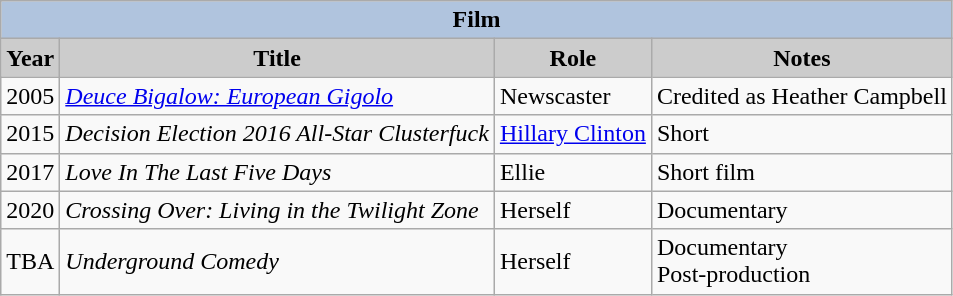<table class="wikitable">
<tr>
<th colspan=4 style="background:#B0C4DE;">Film</th>
</tr>
<tr align="center">
<th style="background: #CCCCCC;">Year</th>
<th style="background: #CCCCCC;">Title</th>
<th style="background: #CCCCCC;">Role</th>
<th style="background: #CCCCCC;">Notes</th>
</tr>
<tr>
<td>2005</td>
<td><em><a href='#'>Deuce Bigalow: European Gigolo</a></em></td>
<td>Newscaster</td>
<td>Credited as Heather Campbell</td>
</tr>
<tr>
<td>2015</td>
<td><em>Decision Election 2016 All-Star Clusterfuck</em></td>
<td><a href='#'>Hillary Clinton</a></td>
<td>Short</td>
</tr>
<tr>
<td>2017</td>
<td><em>Love In The Last Five Days</em></td>
<td>Ellie</td>
<td>Short film</td>
</tr>
<tr>
<td>2020</td>
<td><em>Crossing Over: Living in the Twilight Zone</em></td>
<td>Herself</td>
<td>Documentary</td>
</tr>
<tr>
<td>TBA</td>
<td><em>Underground Comedy</em></td>
<td>Herself</td>
<td>Documentary<br>Post-production</td>
</tr>
</table>
